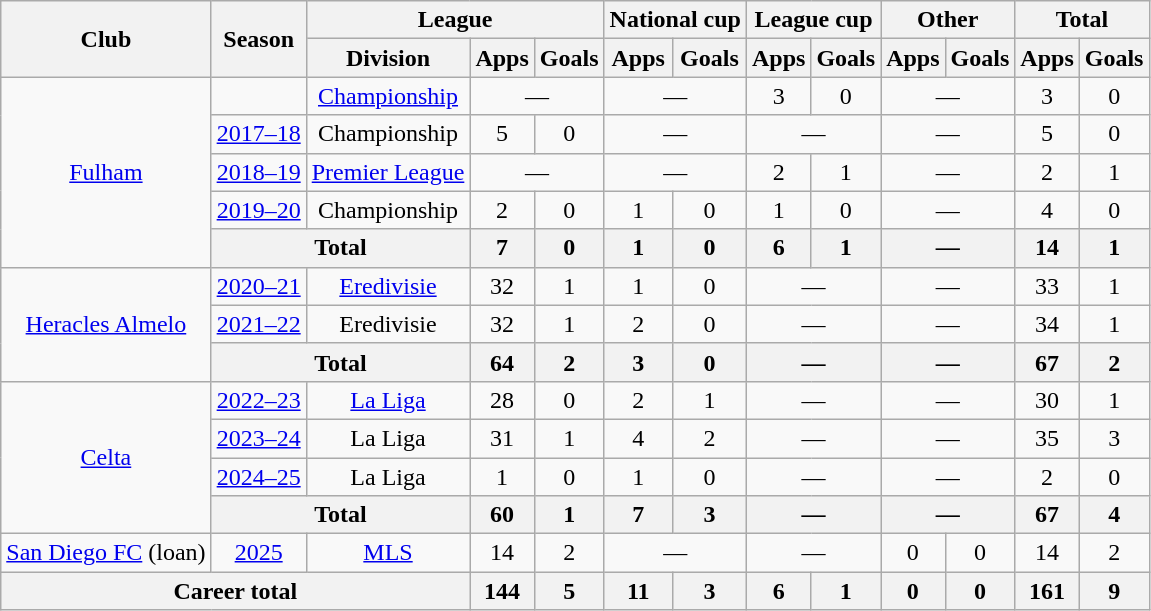<table class="wikitable" style="text-align:center">
<tr>
<th rowspan="2">Club</th>
<th rowspan="2">Season</th>
<th colspan="3">League</th>
<th colspan="2">National cup</th>
<th colspan="2">League cup</th>
<th colspan="2">Other</th>
<th colspan="2">Total</th>
</tr>
<tr>
<th>Division</th>
<th>Apps</th>
<th>Goals</th>
<th>Apps</th>
<th>Goals</th>
<th>Apps</th>
<th>Goals</th>
<th>Apps</th>
<th>Goals</th>
<th>Apps</th>
<th>Goals</th>
</tr>
<tr>
<td rowspan="5"><a href='#'>Fulham</a></td>
<td></td>
<td><a href='#'>Championship</a></td>
<td colspan="2">—</td>
<td colspan="2">—</td>
<td>3</td>
<td>0</td>
<td colspan="2">—</td>
<td>3</td>
<td>0</td>
</tr>
<tr>
<td><a href='#'>2017–18</a></td>
<td>Championship</td>
<td>5</td>
<td>0</td>
<td colspan="2">—</td>
<td colspan="2">—</td>
<td colspan="2">—</td>
<td>5</td>
<td>0</td>
</tr>
<tr>
<td><a href='#'>2018–19</a></td>
<td><a href='#'>Premier League</a></td>
<td colspan="2">—</td>
<td colspan="2">—</td>
<td>2</td>
<td>1</td>
<td colspan="2">—</td>
<td>2</td>
<td>1</td>
</tr>
<tr>
<td><a href='#'>2019–20</a></td>
<td>Championship</td>
<td>2</td>
<td>0</td>
<td>1</td>
<td>0</td>
<td>1</td>
<td>0</td>
<td colspan="2">—</td>
<td>4</td>
<td>0</td>
</tr>
<tr>
<th colspan="2">Total</th>
<th>7</th>
<th>0</th>
<th>1</th>
<th>0</th>
<th>6</th>
<th>1</th>
<th colspan="2">—</th>
<th>14</th>
<th>1</th>
</tr>
<tr>
<td rowspan="3"><a href='#'>Heracles Almelo</a></td>
<td><a href='#'>2020–21</a></td>
<td><a href='#'>Eredivisie</a></td>
<td>32</td>
<td>1</td>
<td>1</td>
<td>0</td>
<td colspan="2">—</td>
<td colspan="2">—</td>
<td>33</td>
<td>1</td>
</tr>
<tr>
<td><a href='#'>2021–22</a></td>
<td>Eredivisie</td>
<td>32</td>
<td>1</td>
<td>2</td>
<td>0</td>
<td colspan="2">—</td>
<td colspan="2">—</td>
<td>34</td>
<td>1</td>
</tr>
<tr>
<th colspan="2">Total</th>
<th>64</th>
<th>2</th>
<th>3</th>
<th>0</th>
<th colspan="2">—</th>
<th colspan="2">—</th>
<th>67</th>
<th>2</th>
</tr>
<tr>
<td rowspan="4"><a href='#'>Celta</a></td>
<td><a href='#'>2022–23</a></td>
<td><a href='#'>La Liga</a></td>
<td>28</td>
<td>0</td>
<td>2</td>
<td>1</td>
<td colspan="2">—</td>
<td colspan="2">—</td>
<td>30</td>
<td>1</td>
</tr>
<tr>
<td><a href='#'>2023–24</a></td>
<td>La Liga</td>
<td>31</td>
<td>1</td>
<td>4</td>
<td>2</td>
<td colspan="2">—</td>
<td colspan="2">—</td>
<td>35</td>
<td>3</td>
</tr>
<tr>
<td><a href='#'>2024–25</a></td>
<td>La Liga</td>
<td>1</td>
<td>0</td>
<td>1</td>
<td>0</td>
<td colspan="2">—</td>
<td colspan="2">—</td>
<td>2</td>
<td>0</td>
</tr>
<tr>
<th colspan="2">Total</th>
<th>60</th>
<th>1</th>
<th>7</th>
<th>3</th>
<th colspan="2">—</th>
<th colspan="2">—</th>
<th>67</th>
<th>4</th>
</tr>
<tr>
<td><a href='#'>San Diego FC</a> (loan)</td>
<td><a href='#'>2025</a></td>
<td><a href='#'>MLS</a></td>
<td>14</td>
<td>2</td>
<td colspan="2">—</td>
<td colspan="2">—</td>
<td>0</td>
<td>0</td>
<td>14</td>
<td>2</td>
</tr>
<tr>
<th colspan="3">Career total</th>
<th>144</th>
<th>5</th>
<th>11</th>
<th>3</th>
<th>6</th>
<th>1</th>
<th>0</th>
<th>0</th>
<th>161</th>
<th>9</th>
</tr>
</table>
